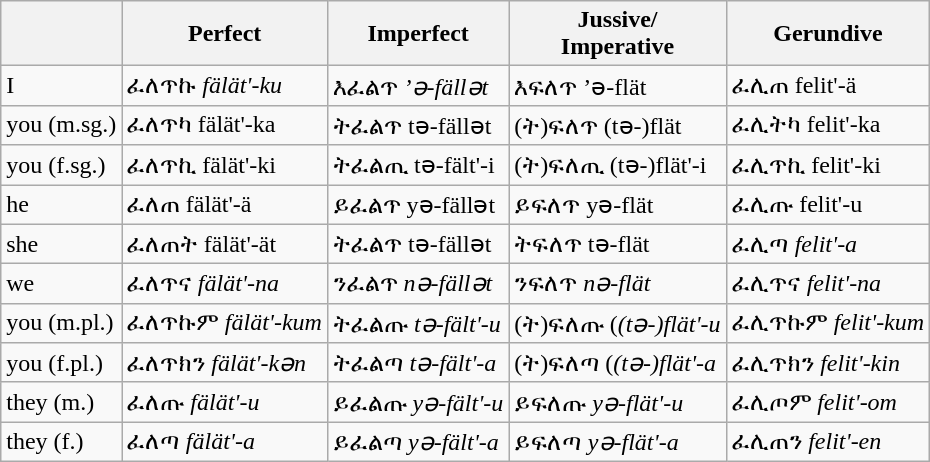<table class="wikitable">
<tr>
<th></th>
<th>Perfect</th>
<th>Imperfect</th>
<th>Jussive/<br>Imperative</th>
<th>Gerundive</th>
</tr>
<tr>
<td>I</td>
<td>ፈለጥኩ <em>fälät'-ku</em></td>
<td>እፈልጥ <em>’ǝ-fällǝt<strong></td>
<td>እፍለጥ </em>’ǝ-flät<em></td>
<td>ፈሊጠ </em>felit'-ä<em></td>
</tr>
<tr>
<td>you (m.sg.)</td>
<td>ፈለጥካ </em>fälät'-ka<em></td>
<td>ትፈልጥ </em>tǝ-fällǝt<em></td>
<td>(ት)ፍለጥ </em>(tǝ-)flät<em></td>
<td>ፈሊትካ </em>felit'-ka<em></td>
</tr>
<tr>
<td>you (f.sg.)</td>
<td>ፈለጥኪ </em>fälät'-ki<em></td>
<td>ትፈልጢ </em>tǝ-fält'-i<em></td>
<td>(ት)ፍለጢ </em>(tǝ-)flät'-i<em></td>
<td>ፈሊጥኪ </em>felit'-ki<em></td>
</tr>
<tr>
<td>he</td>
<td>ፈለጠ </em>fälät'-ä<em></td>
<td>ይፈልጥ </em>yǝ-fällǝt<em></td>
<td>ይፍለጥ </em>yǝ-flät<em></td>
<td>ፈሊጡ </em>felit'-u<em></td>
</tr>
<tr>
<td>she</td>
<td>ፈለጠት </em>fälät'-ät<em></td>
<td>ትፈልጥ </em>tǝ-fällǝt<em></td>
<td>ትፍለጥ </em>tǝ-flät</strong></td>
<td>ፈሊጣ <em>felit'-a</em></td>
</tr>
<tr>
<td>we</td>
<td>ፈለጥና <em>fälät'-na</em></td>
<td>ንፈልጥ <em>nǝ-fällǝt</em></td>
<td>ንፍለጥ <em>nǝ-flät</em></td>
<td>ፈሊጥና <em>felit'-na</em></td>
</tr>
<tr>
<td>you (m.pl.)</td>
<td>ፈለጥኩም <em>fälät'-kum</em></td>
<td>ትፈልጡ <em>tǝ-fält'-u</em></td>
<td>(ት)ፍለጡ (<em>(tǝ-)flät'-u</em></td>
<td>ፈሊጥኩም <em>felit'-kum</em></td>
</tr>
<tr>
<td>you (f.pl.)</td>
<td>ፈለጥክን <em>fälät'-kǝn</em></td>
<td>ትፈልጣ <em>tǝ-fält'-a</em></td>
<td>(ት)ፍለጣ (<em>(tǝ-)flät'-a</em></td>
<td>ፈሊጥክን <em>felit'-kin</em></td>
</tr>
<tr>
<td>they (m.)</td>
<td>ፈለጡ <em>fälät'-u</em></td>
<td>ይፈልጡ <em>yǝ-fält'-u</em></td>
<td>ይፍለጡ <em>yǝ-flät'-u</em></td>
<td>ፈሊጦም <em>felit'-om</em></td>
</tr>
<tr>
<td>they (f.)</td>
<td>ፈለጣ <em>fälät'-a</em></td>
<td>ይፈልጣ <em>yǝ-fält'-a</em></td>
<td>ይፍለጣ <em>yǝ-flät'-a</em></td>
<td>ፈሊጠን <em>felit'-en</em></td>
</tr>
</table>
